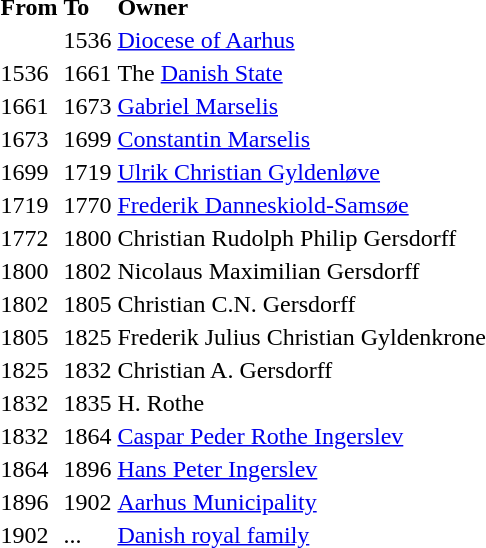<table>
<tr>
<td><strong>From</strong></td>
<td><strong>To</strong></td>
<td><strong>Owner</strong></td>
</tr>
<tr>
<td></td>
<td>1536</td>
<td><a href='#'>Diocese of Aarhus</a></td>
</tr>
<tr>
<td>1536</td>
<td>1661</td>
<td>The <a href='#'>Danish State</a></td>
</tr>
<tr>
<td>1661</td>
<td>1673</td>
<td><a href='#'>Gabriel Marselis</a></td>
</tr>
<tr>
<td>1673</td>
<td>1699</td>
<td><a href='#'>Constantin Marselis</a></td>
</tr>
<tr>
<td>1699</td>
<td>1719</td>
<td><a href='#'>Ulrik Christian Gyldenløve</a></td>
</tr>
<tr>
<td>1719</td>
<td>1770</td>
<td><a href='#'>Frederik Danneskiold-Samsøe</a></td>
</tr>
<tr>
<td>1772</td>
<td>1800</td>
<td>Christian Rudolph Philip Gersdorff</td>
</tr>
<tr>
<td>1800</td>
<td>1802</td>
<td>Nicolaus Maximilian Gersdorff</td>
</tr>
<tr>
<td>1802</td>
<td>1805</td>
<td>Christian C.N. Gersdorff</td>
</tr>
<tr>
<td>1805</td>
<td>1825</td>
<td>Frederik Julius Christian Gyldenkrone</td>
</tr>
<tr>
<td>1825</td>
<td>1832</td>
<td>Christian A. Gersdorff</td>
</tr>
<tr>
<td>1832</td>
<td>1835</td>
<td>H. Rothe</td>
</tr>
<tr>
<td>1832</td>
<td>1864</td>
<td><a href='#'>Caspar Peder Rothe Ingerslev</a></td>
</tr>
<tr>
<td>1864</td>
<td>1896</td>
<td><a href='#'>Hans Peter Ingerslev</a></td>
</tr>
<tr>
<td>1896</td>
<td>1902</td>
<td><a href='#'>Aarhus Municipality</a></td>
</tr>
<tr>
<td>1902</td>
<td>...</td>
<td><a href='#'>Danish royal family</a></td>
</tr>
<tr>
</tr>
</table>
